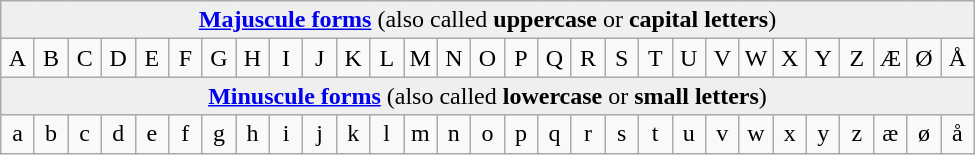<table class=wikitable style=text-align:center>
<tr>
<td bgcolor="#EFEFEF" colspan="29"><strong><a href='#'>Majuscule forms</a></strong> (also called <strong>uppercase</strong> or <strong>capital letters</strong>)</td>
</tr>
<tr>
<td width=15>A</td>
<td width=15>B</td>
<td width=15>C</td>
<td width=15>D</td>
<td width=15>E</td>
<td width=15>F</td>
<td width=15>G</td>
<td width=15>H</td>
<td width=15>I</td>
<td width=15>J</td>
<td width=15>K</td>
<td width=15>L</td>
<td width=15>M</td>
<td width=15>N</td>
<td width=15>O</td>
<td width=15>P</td>
<td width=15>Q</td>
<td width=15>R</td>
<td width=15>S</td>
<td width=15>T</td>
<td width=15>U</td>
<td width=15>V</td>
<td width=15>W</td>
<td width=15>X</td>
<td width=15>Y</td>
<td width=15>Z</td>
<td width=15>Æ</td>
<td width=15>Ø</td>
<td width=15>Å</td>
</tr>
<tr>
<td bgcolor="#EFEFEF" colspan="29"><strong><a href='#'>Minuscule forms</a></strong> (also called <strong>lowercase</strong> or <strong>small letters</strong>)</td>
</tr>
<tr>
<td>a</td>
<td>b</td>
<td>c</td>
<td>d</td>
<td>e</td>
<td>f</td>
<td>g</td>
<td>h</td>
<td>i</td>
<td>j</td>
<td>k</td>
<td>l</td>
<td>m</td>
<td>n</td>
<td>o</td>
<td>p</td>
<td>q</td>
<td>r</td>
<td>s</td>
<td>t</td>
<td>u</td>
<td>v</td>
<td>w</td>
<td>x</td>
<td>y</td>
<td>z</td>
<td>æ</td>
<td>ø</td>
<td>å</td>
</tr>
</table>
